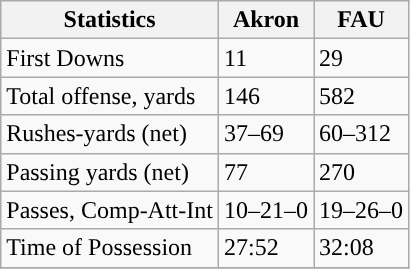<table class="wikitable">
<tr>
<th>Statistics</th>
<th>Akron</th>
<th>FAU</th>
</tr>
<tr>
<td>First Downs</td>
<td>11</td>
<td>29</td>
</tr>
<tr>
<td>Total offense, yards</td>
<td>146</td>
<td>582</td>
</tr>
<tr>
<td>Rushes-yards (net)</td>
<td>37–69</td>
<td>60–312</td>
</tr>
<tr>
<td>Passing yards (net)</td>
<td>77</td>
<td>270</td>
</tr>
<tr>
<td>Passes, Comp-Att-Int</td>
<td>10–21–0</td>
<td>19–26–0</td>
</tr>
<tr>
<td>Time of Possession</td>
<td>27:52</td>
<td>32:08</td>
</tr>
<tr>
</tr>
</table>
